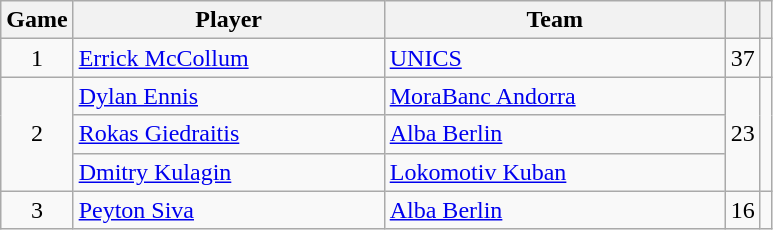<table class="wikitable sortable" style="text-align: center;">
<tr>
<th>Game</th>
<th style="width:200px;">Player</th>
<th style="width:220px;">Team</th>
<th><a href='#'></a></th>
<th></th>
</tr>
<tr>
<td>1</td>
<td align=left> <a href='#'>Errick McCollum</a></td>
<td align=left> <a href='#'>UNICS</a></td>
<td>37</td>
<td></td>
</tr>
<tr>
<td rowspan=3>2</td>
<td align=left> <a href='#'>Dylan Ennis</a></td>
<td align=left> <a href='#'>MoraBanc Andorra</a></td>
<td rowspan=3>23</td>
<td rowspan=3></td>
</tr>
<tr>
<td align=left> <a href='#'>Rokas Giedraitis</a></td>
<td align=left> <a href='#'>Alba Berlin</a></td>
</tr>
<tr>
<td align=left> <a href='#'>Dmitry Kulagin</a></td>
<td align=left> <a href='#'>Lokomotiv Kuban</a></td>
</tr>
<tr>
<td>3</td>
<td align=left> <a href='#'>Peyton Siva</a></td>
<td align=left> <a href='#'>Alba Berlin</a></td>
<td>16</td>
<td></td>
</tr>
</table>
